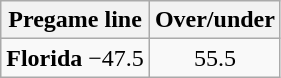<table class="wikitable">
<tr align="center">
<th style=>Pregame line</th>
<th style=>Over/under</th>
</tr>
<tr align="center">
<td><strong>Florida</strong> −47.5</td>
<td>55.5</td>
</tr>
</table>
